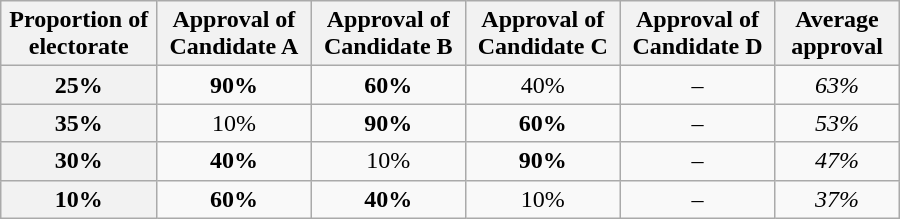<table class="wikitable" style="text-align:center; width:600px;">
<tr>
<th>Proportion of electorate</th>
<th>Approval of Candidate A</th>
<th>Approval of Candidate B</th>
<th>Approval of Candidate C</th>
<th>Approval of Candidate D</th>
<th>Average approval</th>
</tr>
<tr>
<th>25%</th>
<td><strong>90%</strong></td>
<td><strong>60%</strong></td>
<td>40%</td>
<td>–</td>
<td><em>63%</em></td>
</tr>
<tr>
<th>35%</th>
<td>10%</td>
<td><strong>90%</strong></td>
<td><strong>60%</strong></td>
<td>–</td>
<td><em>53%</em></td>
</tr>
<tr>
<th>30%</th>
<td><strong>40%</strong></td>
<td>10%</td>
<td><strong>90%</strong></td>
<td>–</td>
<td><em>47%</em></td>
</tr>
<tr>
<th>10%</th>
<td><strong>60%</strong></td>
<td><strong>40%</strong></td>
<td>10%</td>
<td>–</td>
<td><em>37%</em></td>
</tr>
</table>
